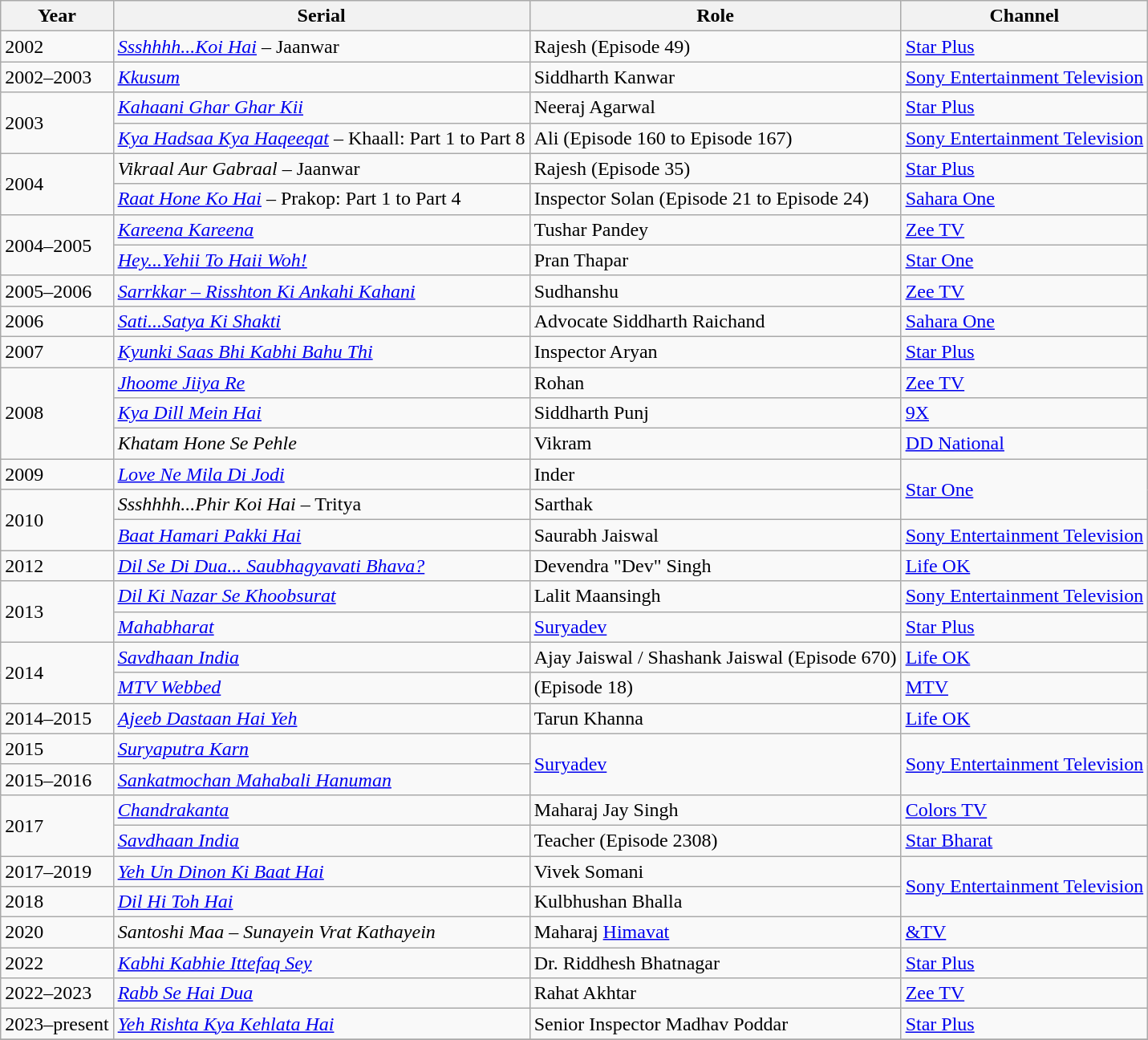<table class="wikitable sortable">
<tr>
<th>Year</th>
<th>Serial</th>
<th>Role</th>
<th>Channel</th>
</tr>
<tr>
<td>2002</td>
<td><em><a href='#'>Ssshhhh...Koi Hai</a></em> – Jaanwar</td>
<td>Rajesh (Episode 49)</td>
<td><a href='#'>Star Plus</a></td>
</tr>
<tr>
<td>2002–2003</td>
<td><em><a href='#'>Kkusum</a></em></td>
<td>Siddharth Kanwar</td>
<td><a href='#'>Sony Entertainment Television</a></td>
</tr>
<tr>
<td rowspan = "2">2003</td>
<td><em><a href='#'>Kahaani Ghar Ghar Kii</a></em></td>
<td>Neeraj Agarwal</td>
<td><a href='#'>Star Plus</a></td>
</tr>
<tr>
<td><em><a href='#'>Kya Hadsaa Kya Haqeeqat</a></em> – Khaall: Part 1 to Part 8</td>
<td>Ali (Episode 160 to Episode 167)</td>
<td><a href='#'>Sony Entertainment Television</a></td>
</tr>
<tr>
<td rowspan = "2">2004</td>
<td><em>Vikraal Aur Gabraal</em> – Jaanwar</td>
<td>Rajesh (Episode 35)</td>
<td><a href='#'>Star Plus</a></td>
</tr>
<tr>
<td><em><a href='#'>Raat Hone Ko Hai</a></em> – Prakop: Part 1 to Part 4</td>
<td>Inspector Solan (Episode 21 to Episode 24)</td>
<td><a href='#'>Sahara One</a></td>
</tr>
<tr>
<td rowspan = "2">2004–2005</td>
<td><em><a href='#'>Kareena Kareena</a></em></td>
<td>Tushar Pandey</td>
<td><a href='#'>Zee TV</a></td>
</tr>
<tr>
<td><em><a href='#'>Hey...Yehii To Haii Woh!</a></em></td>
<td>Pran Thapar</td>
<td><a href='#'>Star One</a></td>
</tr>
<tr>
<td>2005–2006</td>
<td><em><a href='#'>Sarrkkar – Risshton Ki Ankahi Kahani</a></em></td>
<td>Sudhanshu</td>
<td><a href='#'>Zee TV</a></td>
</tr>
<tr>
<td>2006</td>
<td><em><a href='#'>Sati...Satya Ki Shakti</a></em></td>
<td>Advocate Siddharth Raichand</td>
<td><a href='#'>Sahara One</a></td>
</tr>
<tr>
<td>2007</td>
<td><em><a href='#'>Kyunki Saas Bhi Kabhi Bahu Thi</a></em></td>
<td>Inspector Aryan</td>
<td><a href='#'>Star Plus</a></td>
</tr>
<tr>
<td rowspan = "3">2008</td>
<td><em><a href='#'>Jhoome Jiiya Re</a></em></td>
<td>Rohan</td>
<td><a href='#'>Zee TV</a></td>
</tr>
<tr>
<td><em><a href='#'>Kya Dill Mein Hai</a></em></td>
<td>Siddharth Punj</td>
<td><a href='#'>9X</a></td>
</tr>
<tr>
<td><em>Khatam Hone Se Pehle</em></td>
<td>Vikram</td>
<td><a href='#'>DD National</a></td>
</tr>
<tr>
<td>2009</td>
<td><em><a href='#'>Love Ne Mila Di Jodi</a></em></td>
<td>Inder</td>
<td rowspan = "2"><a href='#'>Star One</a></td>
</tr>
<tr>
<td rowspan = "2">2010</td>
<td><em>Ssshhhh...Phir Koi Hai</em> – Tritya</td>
<td>Sarthak</td>
</tr>
<tr>
<td><em><a href='#'>Baat Hamari Pakki Hai</a></em></td>
<td>Saurabh Jaiswal</td>
<td><a href='#'>Sony Entertainment Television</a></td>
</tr>
<tr>
<td>2012</td>
<td><em><a href='#'>Dil Se Di Dua... Saubhagyavati Bhava?</a></em></td>
<td>Devendra "Dev" Singh</td>
<td><a href='#'>Life OK</a></td>
</tr>
<tr>
<td rowspan = "2">2013</td>
<td><em><a href='#'>Dil Ki Nazar Se Khoobsurat</a></em></td>
<td>Lalit Maansingh</td>
<td><a href='#'>Sony Entertainment Television</a></td>
</tr>
<tr>
<td><em><a href='#'>Mahabharat</a></em></td>
<td><a href='#'>Suryadev</a></td>
<td><a href='#'>Star Plus</a></td>
</tr>
<tr>
<td rowspan = "2">2014</td>
<td><em><a href='#'>Savdhaan India</a></em></td>
<td>Ajay Jaiswal / Shashank Jaiswal (Episode 670)</td>
<td><a href='#'>Life OK</a></td>
</tr>
<tr>
<td><em><a href='#'>MTV Webbed</a></em></td>
<td>(Episode 18)</td>
<td><a href='#'>MTV</a></td>
</tr>
<tr>
<td>2014–2015</td>
<td><em><a href='#'>Ajeeb Dastaan Hai Yeh</a></em></td>
<td>Tarun Khanna</td>
<td><a href='#'>Life OK</a></td>
</tr>
<tr>
<td>2015</td>
<td><em><a href='#'>Suryaputra Karn</a></em></td>
<td rowspan = "2"><a href='#'>Suryadev</a></td>
<td rowspan = "2"><a href='#'>Sony Entertainment Television</a></td>
</tr>
<tr>
<td>2015–2016</td>
<td><em><a href='#'>Sankatmochan Mahabali Hanuman</a></em></td>
</tr>
<tr>
<td rowspan = "2">2017</td>
<td><em><a href='#'>Chandrakanta</a></em></td>
<td>Maharaj Jay Singh</td>
<td><a href='#'>Colors TV</a></td>
</tr>
<tr>
<td><em><a href='#'>Savdhaan India</a></em></td>
<td>Teacher (Episode 2308)</td>
<td><a href='#'>Star Bharat</a></td>
</tr>
<tr>
<td>2017–2019</td>
<td><em><a href='#'>Yeh Un Dinon Ki Baat Hai</a></em></td>
<td>Vivek Somani</td>
<td rowspan = "2"><a href='#'>Sony Entertainment Television</a></td>
</tr>
<tr>
<td>2018</td>
<td><em><a href='#'>Dil Hi Toh Hai</a></em></td>
<td>Kulbhushan Bhalla</td>
</tr>
<tr>
<td>2020</td>
<td><em>Santoshi Maa – Sunayein Vrat Kathayein</em></td>
<td>Maharaj <a href='#'>Himavat</a></td>
<td><a href='#'>&TV</a></td>
</tr>
<tr>
<td>2022</td>
<td><em><a href='#'>Kabhi Kabhie Ittefaq Sey</a></em></td>
<td>Dr. Riddhesh Bhatnagar</td>
<td><a href='#'>Star Plus</a></td>
</tr>
<tr>
<td>2022–2023</td>
<td><em><a href='#'>Rabb Se Hai Dua</a></em></td>
<td>Rahat Akhtar</td>
<td><a href='#'>Zee TV</a></td>
</tr>
<tr>
<td>2023–present</td>
<td><em><a href='#'>Yeh Rishta Kya Kehlata Hai</a></em></td>
<td>Senior Inspector Madhav Poddar</td>
<td><a href='#'>Star Plus</a></td>
</tr>
<tr>
</tr>
</table>
